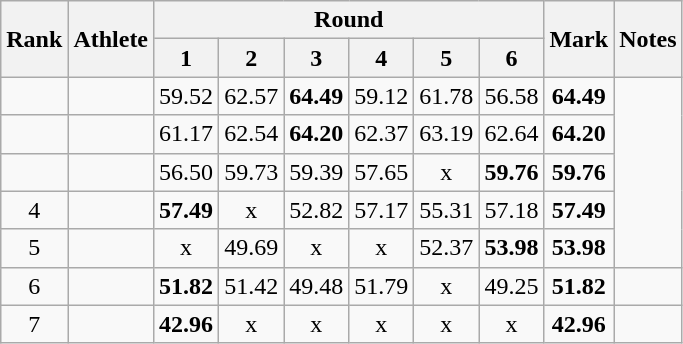<table class="wikitable sortable"  style="text-align:center">
<tr>
<th rowspan=2>Rank</th>
<th rowspan=2>Athlete</th>
<th colspan=6>Round</th>
<th rowspan=2>Mark</th>
<th rowspan=2>Notes</th>
</tr>
<tr>
<th>1</th>
<th>2</th>
<th>3</th>
<th>4</th>
<th>5</th>
<th>6</th>
</tr>
<tr>
<td></td>
<td align="left"></td>
<td>59.52</td>
<td>62.57</td>
<td><strong>64.49</strong></td>
<td>59.12</td>
<td>61.78</td>
<td>56.58</td>
<td><strong>64.49</strong></td>
</tr>
<tr>
<td></td>
<td align="left"></td>
<td>61.17</td>
<td>62.54</td>
<td><strong>64.20</strong></td>
<td>62.37</td>
<td>63.19</td>
<td>62.64</td>
<td><strong>64.20</strong></td>
</tr>
<tr>
<td></td>
<td align="left"></td>
<td>56.50</td>
<td>59.73</td>
<td>59.39</td>
<td>57.65</td>
<td>x</td>
<td><strong>59.76</strong></td>
<td><strong>59.76</strong></td>
</tr>
<tr>
<td>4</td>
<td align="left"></td>
<td><strong>57.49</strong></td>
<td>x</td>
<td>52.82</td>
<td>57.17</td>
<td>55.31</td>
<td>57.18</td>
<td><strong>57.49</strong></td>
</tr>
<tr>
<td>5</td>
<td align="left"></td>
<td>x</td>
<td>49.69</td>
<td>x</td>
<td>x</td>
<td>52.37</td>
<td><strong>53.98</strong></td>
<td><strong>53.98</strong></td>
</tr>
<tr>
<td>6</td>
<td align="left"></td>
<td><strong>51.82</strong></td>
<td>51.42</td>
<td>49.48</td>
<td>51.79</td>
<td>x</td>
<td>49.25</td>
<td><strong>51.82</strong></td>
<td></td>
</tr>
<tr>
<td>7</td>
<td align="left"></td>
<td><strong>42.96</strong></td>
<td>x</td>
<td>x</td>
<td>x</td>
<td>x</td>
<td>x</td>
<td><strong>42.96</strong></td>
</tr>
</table>
